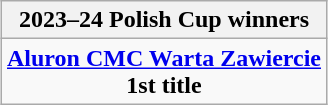<table class=wikitable style="text-align:center; margin:auto">
<tr>
<th>2023–24 Polish Cup winners</th>
</tr>
<tr>
<td><strong><a href='#'>Aluron CMC Warta Zawiercie</a></strong><br><strong>1st title</strong></td>
</tr>
</table>
